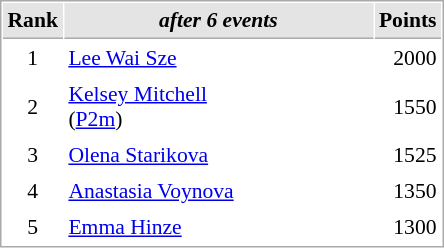<table cellspacing="1" cellpadding="3" style="border:1px solid #aaa; font-size:90%;">
<tr style="background:#e4e4e4;">
<th style="border-bottom:1px solid #aaa; width:10px;">Rank</th>
<th style="border-bottom:1px solid #aaa; width:200px; white-space:nowrap;"><em>after 6 events</em> </th>
<th style="border-bottom:1px solid #aaa; width:20px;">Points</th>
</tr>
<tr>
<td align=center>1</td>
<td> <a href='#'>Lee Wai Sze</a></td>
<td align=right>2000</td>
</tr>
<tr>
<td align=center>2</td>
<td> <a href='#'>Kelsey Mitchell</a><br>(<a href='#'>P2m</a>)</td>
<td align=right>1550</td>
</tr>
<tr>
<td align=center>3</td>
<td> <a href='#'>Olena Starikova</a></td>
<td align=right>1525</td>
</tr>
<tr>
<td align=center>4</td>
<td> <a href='#'>Anastasia Voynova</a></td>
<td align=right>1350</td>
</tr>
<tr>
<td align=center>5</td>
<td> <a href='#'>Emma Hinze</a></td>
<td align=right>1300</td>
</tr>
</table>
